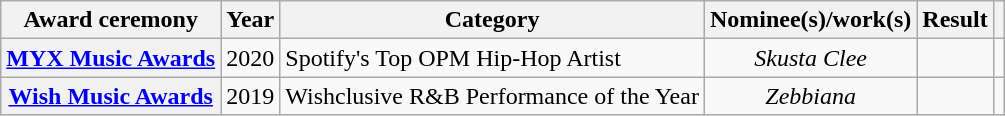<table class="wikitable sortable">
<tr>
<th>Award ceremony</th>
<th>Year</th>
<th>Category</th>
<th>Nominee(s)/work(s)</th>
<th>Result</th>
<th></th>
</tr>
<tr>
<th><a href='#'>MYX Music Awards</a></th>
<td>2020</td>
<td>Spotify's Top OPM Hip-Hop Artist</td>
<td align=center><em>Skusta Clee</em></td>
<td></td>
<td></td>
</tr>
<tr>
<th><a href='#'>Wish Music Awards</a></th>
<td>2019</td>
<td>Wishclusive R&B Performance of the Year</td>
<td align=center><em>Zebbiana</em></td>
<td></td>
<td></td>
</tr>
</table>
